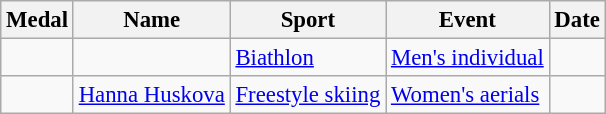<table class="wikitable sortable" style="font-size:95%" float:left>
<tr>
<th>Medal</th>
<th>Name</th>
<th>Sport</th>
<th>Event</th>
<th>Date</th>
</tr>
<tr>
<td></td>
<td></td>
<td><a href='#'>Biathlon</a></td>
<td><a href='#'>Men's individual</a></td>
<td></td>
</tr>
<tr>
<td></td>
<td><a href='#'>Hanna Huskova</a></td>
<td><a href='#'>Freestyle skiing</a></td>
<td><a href='#'>Women's aerials</a></td>
<td></td>
</tr>
</table>
